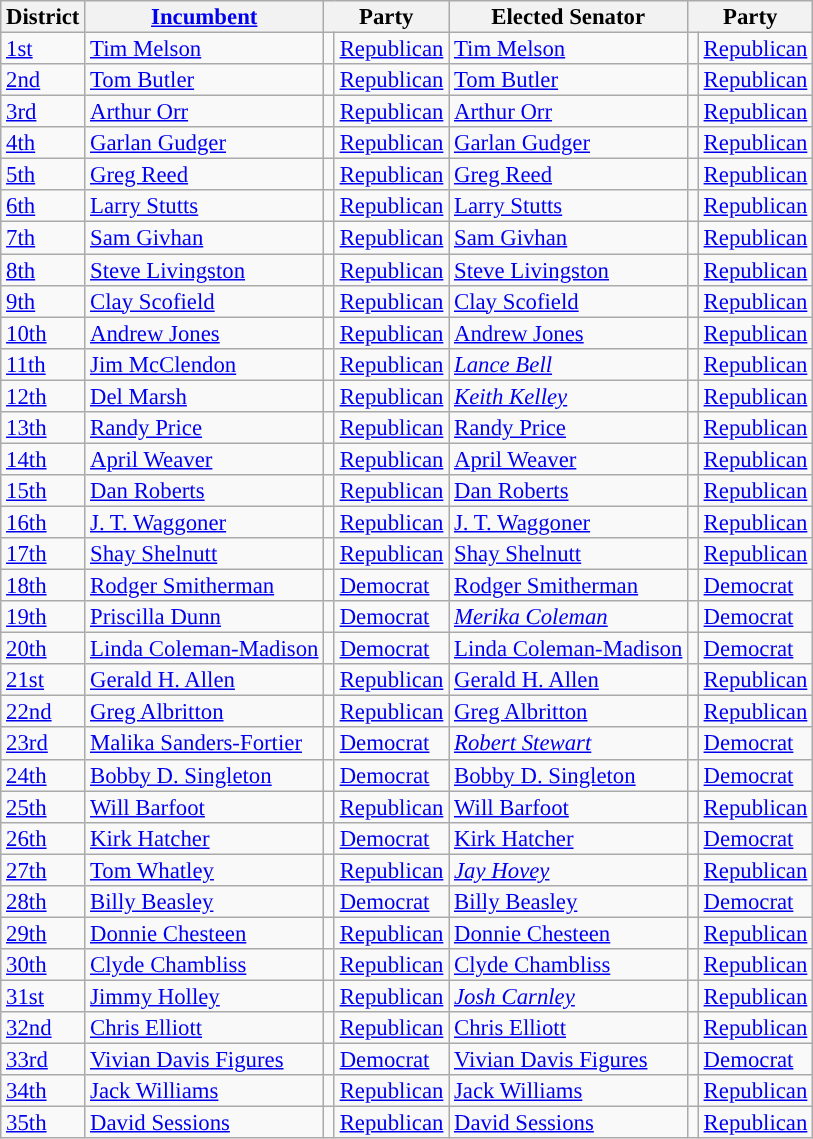<table class="sortable wikitable" style="font-size:95%;line-height:14px;">
<tr>
<th colspan="1" class="unsortable">District</th>
<th class="unsortable"><a href='#'>Incumbent</a></th>
<th colspan="2">Party</th>
<th class="unsortable">Elected Senator</th>
<th colspan="2">Party</th>
</tr>
<tr>
<td><a href='#'>1st</a></td>
<td><a href='#'>Tim Melson</a></td>
<td style="background:"></td>
<td><a href='#'>Republican</a></td>
<td><a href='#'>Tim Melson</a></td>
<td style="background:"></td>
<td><a href='#'>Republican</a></td>
</tr>
<tr>
<td><a href='#'>2nd</a></td>
<td><a href='#'>Tom Butler</a></td>
<td style="background:"></td>
<td><a href='#'>Republican</a></td>
<td><a href='#'>Tom Butler</a></td>
<td style="background:"></td>
<td><a href='#'>Republican</a></td>
</tr>
<tr>
<td><a href='#'>3rd</a></td>
<td><a href='#'>Arthur Orr</a></td>
<td style="background:"></td>
<td><a href='#'>Republican</a></td>
<td><a href='#'>Arthur Orr</a></td>
<td style="background:"></td>
<td><a href='#'>Republican</a></td>
</tr>
<tr>
<td><a href='#'>4th</a></td>
<td><a href='#'>Garlan Gudger</a></td>
<td style="background:"></td>
<td><a href='#'>Republican</a></td>
<td><a href='#'>Garlan Gudger</a></td>
<td style="background:"></td>
<td><a href='#'>Republican</a></td>
</tr>
<tr>
<td><a href='#'>5th</a></td>
<td><a href='#'>Greg Reed</a></td>
<td style="background:"></td>
<td><a href='#'>Republican</a></td>
<td><a href='#'>Greg Reed</a></td>
<td style="background:"></td>
<td><a href='#'>Republican</a></td>
</tr>
<tr>
<td><a href='#'>6th</a></td>
<td><a href='#'>Larry Stutts</a></td>
<td style="background:"></td>
<td><a href='#'>Republican</a></td>
<td><a href='#'>Larry Stutts</a></td>
<td style="background:"></td>
<td><a href='#'>Republican</a></td>
</tr>
<tr>
<td><a href='#'>7th</a></td>
<td><a href='#'>Sam Givhan</a></td>
<td style="background:"></td>
<td><a href='#'>Republican</a></td>
<td><a href='#'>Sam Givhan</a></td>
<td style="background:"></td>
<td><a href='#'>Republican</a></td>
</tr>
<tr>
<td><a href='#'>8th</a></td>
<td><a href='#'>Steve Livingston</a></td>
<td style="background:"></td>
<td><a href='#'>Republican</a></td>
<td><a href='#'>Steve Livingston</a></td>
<td style="background:"></td>
<td><a href='#'>Republican</a></td>
</tr>
<tr>
<td><a href='#'>9th</a></td>
<td><a href='#'>Clay Scofield</a></td>
<td style="background:"></td>
<td><a href='#'>Republican</a></td>
<td><a href='#'>Clay Scofield</a></td>
<td style="background:"></td>
<td><a href='#'>Republican</a></td>
</tr>
<tr>
<td><a href='#'>10th</a></td>
<td><a href='#'>Andrew Jones</a></td>
<td style="background:"></td>
<td><a href='#'>Republican</a></td>
<td><a href='#'>Andrew Jones</a></td>
<td style="background:"></td>
<td><a href='#'>Republican</a></td>
</tr>
<tr>
<td><a href='#'>11th</a></td>
<td><a href='#'>Jim McClendon</a></td>
<td style="background:"></td>
<td><a href='#'>Republican</a></td>
<td><em><a href='#'>Lance Bell</a></em></td>
<td style="background:"></td>
<td><a href='#'>Republican</a></td>
</tr>
<tr>
<td><a href='#'>12th</a></td>
<td><a href='#'>Del Marsh</a></td>
<td style="background:"></td>
<td><a href='#'>Republican</a></td>
<td><em><a href='#'>Keith Kelley</a></em></td>
<td style="background:"></td>
<td><a href='#'>Republican</a></td>
</tr>
<tr>
<td><a href='#'>13th</a></td>
<td><a href='#'>Randy Price</a></td>
<td style="background:"></td>
<td><a href='#'>Republican</a></td>
<td><a href='#'>Randy Price</a></td>
<td style="background:"></td>
<td><a href='#'>Republican</a></td>
</tr>
<tr>
<td><a href='#'>14th</a></td>
<td><a href='#'>April Weaver</a></td>
<td style="background:"></td>
<td><a href='#'>Republican</a></td>
<td><a href='#'>April Weaver</a></td>
<td style="background:"></td>
<td><a href='#'>Republican</a></td>
</tr>
<tr>
<td><a href='#'>15th</a></td>
<td><a href='#'>Dan Roberts</a></td>
<td style="background:"></td>
<td><a href='#'>Republican</a></td>
<td><a href='#'>Dan Roberts</a></td>
<td style="background:"></td>
<td><a href='#'>Republican</a></td>
</tr>
<tr>
<td><a href='#'>16th</a></td>
<td><a href='#'>J. T. Waggoner</a></td>
<td style="background:"></td>
<td><a href='#'>Republican</a></td>
<td><a href='#'>J. T. Waggoner</a></td>
<td style="background:"></td>
<td><a href='#'>Republican</a></td>
</tr>
<tr>
<td><a href='#'>17th</a></td>
<td><a href='#'>Shay Shelnutt</a></td>
<td style="background:"></td>
<td><a href='#'>Republican</a></td>
<td><a href='#'>Shay Shelnutt</a></td>
<td style="background:"></td>
<td><a href='#'>Republican</a></td>
</tr>
<tr>
<td><a href='#'>18th</a></td>
<td><a href='#'>Rodger Smitherman</a></td>
<td style="background:"></td>
<td><a href='#'>Democrat</a></td>
<td><a href='#'>Rodger Smitherman</a></td>
<td style="background:"></td>
<td><a href='#'>Democrat</a></td>
</tr>
<tr>
<td><a href='#'>19th</a></td>
<td><a href='#'>Priscilla Dunn</a></td>
<td style="background:"></td>
<td><a href='#'>Democrat</a></td>
<td><em><a href='#'>Merika Coleman</a></em></td>
<td style="background:"></td>
<td><a href='#'>Democrat</a></td>
</tr>
<tr>
<td><a href='#'>20th</a></td>
<td><a href='#'>Linda Coleman-Madison</a></td>
<td style="background:"></td>
<td><a href='#'>Democrat</a></td>
<td><a href='#'>Linda Coleman-Madison</a></td>
<td style="background:"></td>
<td><a href='#'>Democrat</a></td>
</tr>
<tr>
<td><a href='#'>21st</a></td>
<td><a href='#'>Gerald H. Allen</a></td>
<td style="background:"></td>
<td><a href='#'>Republican</a></td>
<td><a href='#'>Gerald H. Allen</a></td>
<td style="background:"></td>
<td><a href='#'>Republican</a></td>
</tr>
<tr>
<td><a href='#'>22nd</a></td>
<td><a href='#'>Greg Albritton</a></td>
<td style="background:"></td>
<td><a href='#'>Republican</a></td>
<td><a href='#'>Greg Albritton</a></td>
<td style="background:"></td>
<td><a href='#'>Republican</a></td>
</tr>
<tr>
<td><a href='#'>23rd</a></td>
<td><a href='#'>Malika Sanders-Fortier</a></td>
<td style="background:"></td>
<td><a href='#'>Democrat</a></td>
<td><em><a href='#'>Robert Stewart</a></em></td>
<td style="background:"></td>
<td><a href='#'>Democrat</a></td>
</tr>
<tr>
<td><a href='#'>24th</a></td>
<td><a href='#'>Bobby D. Singleton</a></td>
<td style="background:"></td>
<td><a href='#'>Democrat</a></td>
<td><a href='#'>Bobby D. Singleton</a></td>
<td style="background:"></td>
<td><a href='#'>Democrat</a></td>
</tr>
<tr>
<td><a href='#'>25th</a></td>
<td><a href='#'>Will Barfoot</a></td>
<td style="background:"></td>
<td><a href='#'>Republican</a></td>
<td><a href='#'>Will Barfoot</a></td>
<td style="background:"></td>
<td><a href='#'>Republican</a></td>
</tr>
<tr>
<td><a href='#'>26th</a></td>
<td><a href='#'>Kirk Hatcher</a></td>
<td style="background:"></td>
<td><a href='#'>Democrat</a></td>
<td><a href='#'>Kirk Hatcher</a></td>
<td style="background:"></td>
<td><a href='#'>Democrat</a></td>
</tr>
<tr>
<td><a href='#'>27th</a></td>
<td><a href='#'>Tom Whatley</a></td>
<td style="background:"></td>
<td><a href='#'>Republican</a></td>
<td><em><a href='#'>Jay Hovey</a></em></td>
<td style="background:"></td>
<td><a href='#'>Republican</a></td>
</tr>
<tr>
<td><a href='#'>28th</a></td>
<td><a href='#'>Billy Beasley</a></td>
<td style="background:"></td>
<td><a href='#'>Democrat</a></td>
<td><a href='#'>Billy Beasley</a></td>
<td style="background:"></td>
<td><a href='#'>Democrat</a></td>
</tr>
<tr>
<td><a href='#'>29th</a></td>
<td><a href='#'>Donnie Chesteen</a></td>
<td style="background:"></td>
<td><a href='#'>Republican</a></td>
<td><a href='#'>Donnie Chesteen</a></td>
<td style="background:"></td>
<td><a href='#'>Republican</a></td>
</tr>
<tr>
<td><a href='#'>30th</a></td>
<td><a href='#'>Clyde Chambliss</a></td>
<td style="background:"></td>
<td><a href='#'>Republican</a></td>
<td><a href='#'>Clyde Chambliss</a></td>
<td style="background:"></td>
<td><a href='#'>Republican</a></td>
</tr>
<tr>
<td><a href='#'>31st</a></td>
<td><a href='#'>Jimmy Holley</a></td>
<td style="background:"></td>
<td><a href='#'>Republican</a></td>
<td><em><a href='#'>Josh Carnley</a></em></td>
<td style="background:"></td>
<td><a href='#'>Republican</a></td>
</tr>
<tr>
<td><a href='#'>32nd</a></td>
<td><a href='#'>Chris Elliott</a></td>
<td style="background:"></td>
<td><a href='#'>Republican</a></td>
<td><a href='#'>Chris Elliott</a></td>
<td style="background:"></td>
<td><a href='#'>Republican</a></td>
</tr>
<tr>
<td><a href='#'>33rd</a></td>
<td><a href='#'>Vivian Davis Figures</a></td>
<td style="background:"></td>
<td><a href='#'>Democrat</a></td>
<td><a href='#'>Vivian Davis Figures</a></td>
<td style="background:"></td>
<td><a href='#'>Democrat</a></td>
</tr>
<tr>
<td><a href='#'>34th</a></td>
<td><a href='#'>Jack Williams</a></td>
<td style="background:"></td>
<td><a href='#'>Republican</a></td>
<td><a href='#'>Jack Williams</a></td>
<td style="background:"></td>
<td><a href='#'>Republican</a></td>
</tr>
<tr>
<td><a href='#'>35th</a></td>
<td><a href='#'>David Sessions</a></td>
<td style="background:"></td>
<td><a href='#'>Republican</a></td>
<td><a href='#'>David Sessions</a></td>
<td style="background:"></td>
<td><a href='#'>Republican</a></td>
</tr>
</table>
